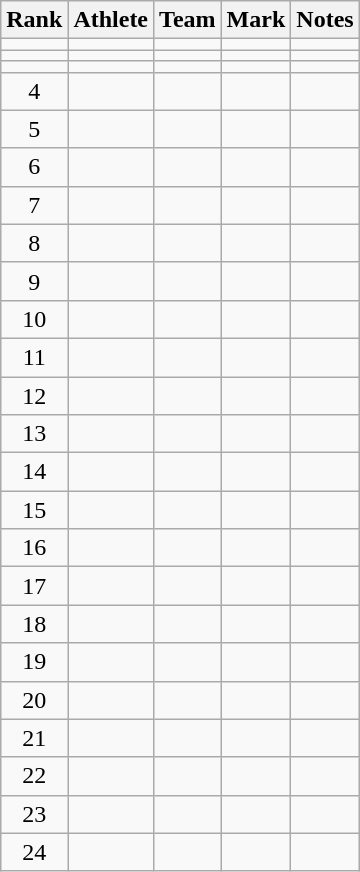<table class="wikitable sortable" style="text-align:center">
<tr>
<th>Rank</th>
<th>Athlete</th>
<th>Team</th>
<th>Mark</th>
<th>Notes</th>
</tr>
<tr>
<td></td>
<td align=left></td>
<td></td>
<td><strong></strong></td>
<td></td>
</tr>
<tr>
<td></td>
<td align=left></td>
<td></td>
<td><strong></strong></td>
<td></td>
</tr>
<tr>
<td></td>
<td align=left></td>
<td></td>
<td><strong></strong></td>
<td></td>
</tr>
<tr>
<td>4</td>
<td align=left></td>
<td></td>
<td><strong></strong></td>
<td></td>
</tr>
<tr>
<td>5</td>
<td align=left></td>
<td></td>
<td><strong></strong></td>
<td></td>
</tr>
<tr>
<td>6</td>
<td align=left></td>
<td></td>
<td><strong></strong></td>
<td></td>
</tr>
<tr>
<td>7</td>
<td align=left></td>
<td></td>
<td><strong></strong></td>
<td></td>
</tr>
<tr>
<td>8</td>
<td align=left></td>
<td></td>
<td><strong></strong></td>
<td></td>
</tr>
<tr>
<td>9</td>
<td align=left></td>
<td></td>
<td><strong></strong></td>
<td></td>
</tr>
<tr>
<td>10</td>
<td align=left></td>
<td></td>
<td><strong></strong></td>
<td></td>
</tr>
<tr>
<td>11</td>
<td align=left></td>
<td></td>
<td><strong></strong></td>
<td></td>
</tr>
<tr>
<td>12</td>
<td align=left></td>
<td></td>
<td><strong></strong></td>
<td></td>
</tr>
<tr>
<td>13</td>
<td align=left></td>
<td></td>
<td><strong></strong></td>
<td></td>
</tr>
<tr>
<td>14</td>
<td align=left></td>
<td></td>
<td><strong></strong></td>
<td></td>
</tr>
<tr>
<td>15</td>
<td align=left></td>
<td></td>
<td><strong></strong></td>
<td></td>
</tr>
<tr>
<td>16</td>
<td align=left></td>
<td></td>
<td><strong></strong></td>
<td></td>
</tr>
<tr>
<td>17</td>
<td align=left></td>
<td></td>
<td><strong></strong></td>
<td></td>
</tr>
<tr>
<td>18</td>
<td align=left></td>
<td></td>
<td><strong></strong></td>
<td></td>
</tr>
<tr>
<td>19</td>
<td align=left></td>
<td></td>
<td><strong></strong></td>
<td></td>
</tr>
<tr>
<td>20</td>
<td align=left></td>
<td></td>
<td><strong></strong></td>
<td></td>
</tr>
<tr>
<td>21</td>
<td align=left></td>
<td></td>
<td><strong></strong></td>
<td></td>
</tr>
<tr>
<td>22</td>
<td align=left></td>
<td></td>
<td><strong></strong></td>
<td></td>
</tr>
<tr>
<td>23</td>
<td align=left></td>
<td></td>
<td><strong></strong></td>
<td></td>
</tr>
<tr>
<td>24</td>
<td align=left></td>
<td></td>
<td><strong></strong></td>
<td></td>
</tr>
</table>
